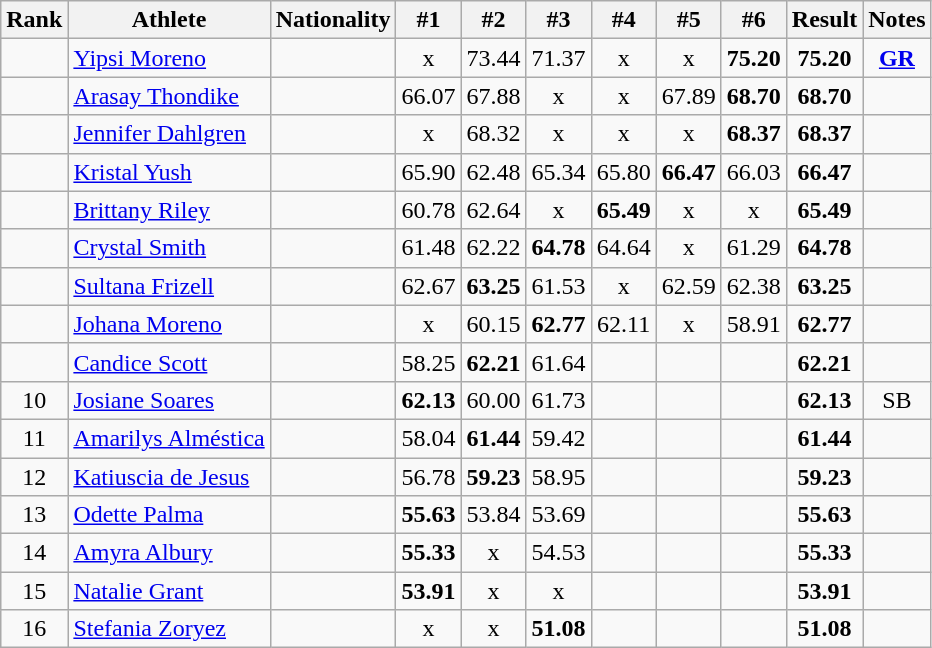<table class="wikitable sortable" style="text-align:center">
<tr>
<th>Rank</th>
<th>Athlete</th>
<th>Nationality</th>
<th>#1</th>
<th>#2</th>
<th>#3</th>
<th>#4</th>
<th>#5</th>
<th>#6</th>
<th>Result</th>
<th>Notes</th>
</tr>
<tr>
<td></td>
<td align="left"><a href='#'>Yipsi Moreno</a></td>
<td align=left></td>
<td>x</td>
<td>73.44</td>
<td>71.37</td>
<td>x</td>
<td>x</td>
<td><strong>75.20</strong></td>
<td><strong>75.20</strong></td>
<td><strong><a href='#'>GR</a></strong></td>
</tr>
<tr>
<td></td>
<td align="left"><a href='#'>Arasay Thondike</a></td>
<td align=left></td>
<td>66.07</td>
<td>67.88</td>
<td>x</td>
<td>x</td>
<td>67.89</td>
<td><strong>68.70</strong></td>
<td><strong>68.70</strong></td>
<td></td>
</tr>
<tr>
<td></td>
<td align="left"><a href='#'>Jennifer Dahlgren</a></td>
<td align=left></td>
<td>x</td>
<td>68.32</td>
<td>x</td>
<td>x</td>
<td>x</td>
<td><strong>68.37</strong></td>
<td><strong>68.37</strong></td>
<td></td>
</tr>
<tr>
<td></td>
<td align="left"><a href='#'>Kristal Yush</a></td>
<td align=left></td>
<td>65.90</td>
<td>62.48</td>
<td>65.34</td>
<td>65.80</td>
<td><strong>66.47</strong></td>
<td>66.03</td>
<td><strong>66.47</strong></td>
<td></td>
</tr>
<tr>
<td></td>
<td align="left"><a href='#'>Brittany Riley</a></td>
<td align=left></td>
<td>60.78</td>
<td>62.64</td>
<td>x</td>
<td><strong>65.49</strong></td>
<td>x</td>
<td>x</td>
<td><strong>65.49</strong></td>
<td></td>
</tr>
<tr>
<td></td>
<td align="left"><a href='#'>Crystal Smith</a></td>
<td align=left></td>
<td>61.48</td>
<td>62.22</td>
<td><strong>64.78</strong></td>
<td>64.64</td>
<td>x</td>
<td>61.29</td>
<td><strong>64.78</strong></td>
<td></td>
</tr>
<tr>
<td></td>
<td align="left"><a href='#'>Sultana Frizell</a></td>
<td align=left></td>
<td>62.67</td>
<td><strong>63.25</strong></td>
<td>61.53</td>
<td>x</td>
<td>62.59</td>
<td>62.38</td>
<td><strong>63.25</strong></td>
<td></td>
</tr>
<tr>
<td></td>
<td align="left"><a href='#'>Johana Moreno</a></td>
<td align=left></td>
<td>x</td>
<td>60.15</td>
<td><strong>62.77</strong></td>
<td>62.11</td>
<td>x</td>
<td>58.91</td>
<td><strong>62.77</strong></td>
<td></td>
</tr>
<tr>
<td></td>
<td align="left"><a href='#'>Candice Scott</a></td>
<td align=left></td>
<td>58.25</td>
<td><strong>62.21</strong></td>
<td>61.64</td>
<td></td>
<td></td>
<td></td>
<td><strong>62.21</strong></td>
<td></td>
</tr>
<tr>
<td>10</td>
<td align="left"><a href='#'>Josiane Soares</a></td>
<td align=left></td>
<td><strong>62.13</strong></td>
<td>60.00</td>
<td>61.73</td>
<td></td>
<td></td>
<td></td>
<td><strong>62.13</strong></td>
<td>SB</td>
</tr>
<tr>
<td>11</td>
<td align="left"><a href='#'>Amarilys Alméstica</a></td>
<td align=left></td>
<td>58.04</td>
<td><strong>61.44</strong></td>
<td>59.42</td>
<td></td>
<td></td>
<td></td>
<td><strong>61.44</strong></td>
<td></td>
</tr>
<tr>
<td>12</td>
<td align="left"><a href='#'>Katiuscia de Jesus</a></td>
<td align=left></td>
<td>56.78</td>
<td><strong>59.23</strong></td>
<td>58.95</td>
<td></td>
<td></td>
<td></td>
<td><strong>59.23</strong></td>
<td></td>
</tr>
<tr>
<td>13</td>
<td align="left"><a href='#'>Odette Palma</a></td>
<td align=left></td>
<td><strong>55.63</strong></td>
<td>53.84</td>
<td>53.69</td>
<td></td>
<td></td>
<td></td>
<td><strong>55.63</strong></td>
<td></td>
</tr>
<tr>
<td>14</td>
<td align="left"><a href='#'>Amyra Albury</a></td>
<td align=left></td>
<td><strong>55.33</strong></td>
<td>x</td>
<td>54.53</td>
<td></td>
<td></td>
<td></td>
<td><strong>55.33</strong></td>
<td></td>
</tr>
<tr>
<td>15</td>
<td align="left"><a href='#'>Natalie Grant</a></td>
<td align=left></td>
<td><strong>53.91</strong></td>
<td>x</td>
<td>x</td>
<td></td>
<td></td>
<td></td>
<td><strong>53.91</strong></td>
<td></td>
</tr>
<tr>
<td>16</td>
<td align="left"><a href='#'>Stefania Zoryez</a></td>
<td align=left></td>
<td>x</td>
<td>x</td>
<td><strong>51.08</strong></td>
<td></td>
<td></td>
<td></td>
<td><strong>51.08</strong></td>
<td></td>
</tr>
</table>
